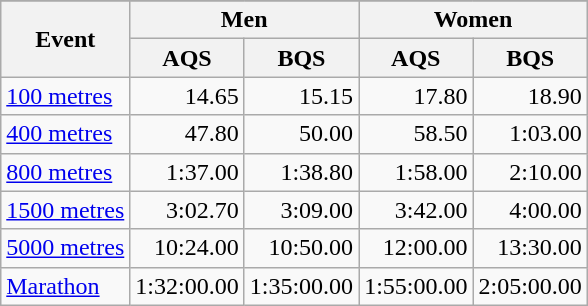<table class="wikitable" style="text-align:right;">
<tr>
</tr>
<tr>
<th rowspan=2>Event</th>
<th colspan=2>Men</th>
<th colspan=2>Women</th>
</tr>
<tr>
<th>AQS</th>
<th>BQS</th>
<th>AQS</th>
<th>BQS</th>
</tr>
<tr>
<td style="text-align:left;"><a href='#'>100 metres</a></td>
<td>14.65</td>
<td>15.15</td>
<td>17.80</td>
<td>18.90</td>
</tr>
<tr>
<td style="text-align:left;"><a href='#'>400 metres</a></td>
<td>47.80</td>
<td>50.00</td>
<td>58.50</td>
<td>1:03.00</td>
</tr>
<tr>
<td style="text-align:left;"><a href='#'>800 metres</a></td>
<td>1:37.00</td>
<td>1:38.80</td>
<td>1:58.00</td>
<td>2:10.00</td>
</tr>
<tr>
<td style="text-align:left;"><a href='#'>1500 metres</a></td>
<td>3:02.70</td>
<td>3:09.00</td>
<td>3:42.00</td>
<td>4:00.00</td>
</tr>
<tr>
<td style="text-align:left;"><a href='#'>5000 metres</a></td>
<td>10:24.00</td>
<td>10:50.00</td>
<td>12:00.00</td>
<td>13:30.00</td>
</tr>
<tr>
<td style="text-align:left;"><a href='#'>Marathon</a></td>
<td>1:32:00.00</td>
<td>1:35:00.00</td>
<td>1:55:00.00</td>
<td>2:05:00.00</td>
</tr>
</table>
